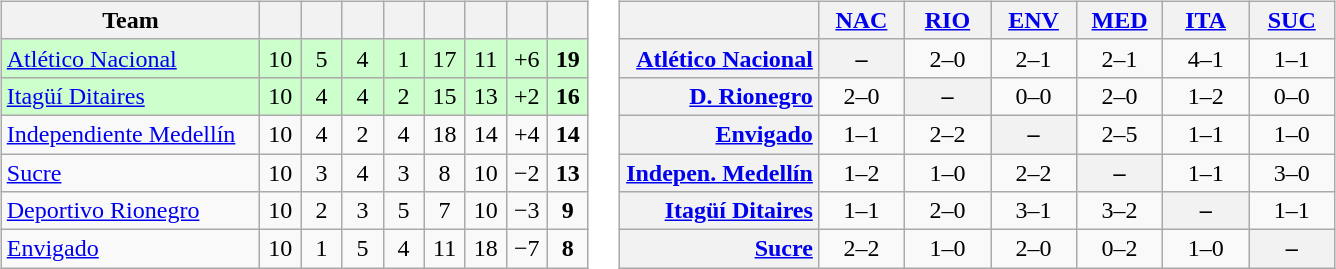<table>
<tr>
<td><br><table class="wikitable" style="text-align: center;">
<tr>
<th width=165>Team</th>
<th width=20></th>
<th width=20></th>
<th width=20></th>
<th width=20></th>
<th width=20></th>
<th width=20></th>
<th width=20></th>
<th width=20></th>
</tr>
<tr align=center bgcolor=CCFFCC>
<td align=left><a href='#'>Atlético Nacional</a></td>
<td>10</td>
<td>5</td>
<td>4</td>
<td>1</td>
<td>17</td>
<td>11</td>
<td>+6</td>
<td><strong>19</strong></td>
</tr>
<tr align=center bgcolor=CCFFCC>
<td align=left><a href='#'>Itagüí Ditaires</a></td>
<td>10</td>
<td>4</td>
<td>4</td>
<td>2</td>
<td>15</td>
<td>13</td>
<td>+2</td>
<td><strong>16</strong></td>
</tr>
<tr align=center>
<td align=left><a href='#'>Independiente Medellín</a></td>
<td>10</td>
<td>4</td>
<td>2</td>
<td>4</td>
<td>18</td>
<td>14</td>
<td>+4</td>
<td><strong>14</strong></td>
</tr>
<tr align=center>
<td align=left><a href='#'>Sucre</a></td>
<td>10</td>
<td>3</td>
<td>4</td>
<td>3</td>
<td>8</td>
<td>10</td>
<td>−2</td>
<td><strong>13</strong></td>
</tr>
<tr align=center>
<td align=left><a href='#'>Deportivo Rionegro</a></td>
<td>10</td>
<td>2</td>
<td>3</td>
<td>5</td>
<td>7</td>
<td>10</td>
<td>−3</td>
<td><strong>9</strong></td>
</tr>
<tr>
<td align=left><a href='#'>Envigado</a></td>
<td>10</td>
<td>1</td>
<td>5</td>
<td>4</td>
<td>11</td>
<td>18</td>
<td>−7</td>
<td><strong>8</strong></td>
</tr>
</table>
</td>
<td><br><table class="wikitable" style="text-align:center">
<tr>
<th width="125"> </th>
<th width="50"><a href='#'>NAC</a></th>
<th width="50"><a href='#'>RIO</a></th>
<th width="50"><a href='#'>ENV</a></th>
<th width="50"><a href='#'>MED</a></th>
<th width="50"><a href='#'>ITA</a></th>
<th width="50"><a href='#'>SUC</a></th>
</tr>
<tr>
<th style="text-align:right;"><a href='#'>Atlético Nacional</a></th>
<th>–</th>
<td>2–0</td>
<td>2–1</td>
<td>2–1</td>
<td>4–1</td>
<td>1–1</td>
</tr>
<tr>
<th style="text-align:right;"><a href='#'>D. Rionegro</a></th>
<td>2–0</td>
<th>–</th>
<td>0–0</td>
<td>2–0</td>
<td>1–2</td>
<td>0–0</td>
</tr>
<tr>
<th style="text-align:right;"><a href='#'>Envigado</a></th>
<td>1–1</td>
<td>2–2</td>
<th>–</th>
<td>2–5</td>
<td>1–1</td>
<td>1–0</td>
</tr>
<tr>
<th style="text-align:right;"><a href='#'>Indepen. Medellín</a></th>
<td>1–2</td>
<td>1–0</td>
<td>2–2</td>
<th>–</th>
<td>1–1</td>
<td>3–0</td>
</tr>
<tr>
<th style="text-align:right;"><a href='#'>Itagüí Ditaires</a></th>
<td>1–1</td>
<td>2–0</td>
<td>3–1</td>
<td>3–2</td>
<th>–</th>
<td>1–1</td>
</tr>
<tr>
<th style="text-align:right;"><a href='#'>Sucre</a></th>
<td>2–2</td>
<td>1–0</td>
<td>2–0</td>
<td>0–2</td>
<td>1–0</td>
<th>–</th>
</tr>
</table>
</td>
</tr>
</table>
